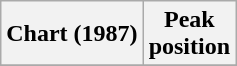<table class="wikitable sortable plainrowheaders">
<tr>
<th>Chart (1987)</th>
<th>Peak<br>position</th>
</tr>
<tr>
</tr>
</table>
